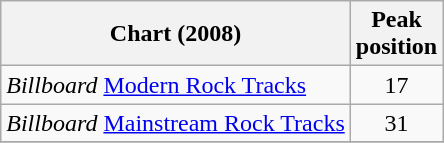<table class="wikitable">
<tr>
<th>Chart (2008)</th>
<th>Peak<br>position</th>
</tr>
<tr>
<td><em>Billboard</em> <a href='#'>Modern Rock Tracks</a></td>
<td align="center">17</td>
</tr>
<tr>
<td><em>Billboard</em> <a href='#'>Mainstream Rock Tracks</a></td>
<td align="center">31</td>
</tr>
<tr>
</tr>
</table>
